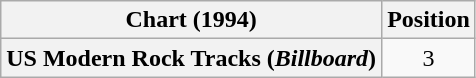<table class="wikitable plainrowheaders" style="text-align:center">
<tr>
<th>Chart (1994)</th>
<th>Position</th>
</tr>
<tr>
<th scope="row">US Modern Rock Tracks (<em>Billboard</em>)</th>
<td>3</td>
</tr>
</table>
